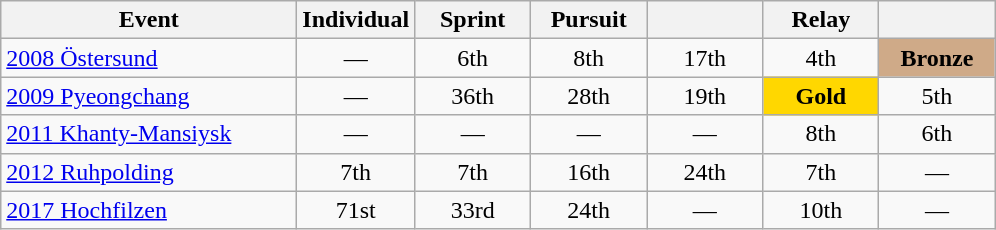<table class="wikitable" style="text-align: center;">
<tr ">
<th style="width:190px;">Event</th>
<th style="width:70px;">Individual</th>
<th style="width:70px;">Sprint</th>
<th style="width:70px;">Pursuit</th>
<th style="width:70px;"></th>
<th style="width:70px;">Relay</th>
<th style="width:70px;"></th>
</tr>
<tr>
<td align=left> <a href='#'>2008 Östersund</a></td>
<td>—</td>
<td>6th</td>
<td>8th</td>
<td>17th</td>
<td>4th</td>
<td style="background:#cfaa88;"><strong>Bronze</strong></td>
</tr>
<tr>
<td align=left> <a href='#'>2009 Pyeongchang</a></td>
<td>—</td>
<td>36th</td>
<td>28th</td>
<td>19th</td>
<td style="background:gold;"><strong>Gold</strong></td>
<td>5th</td>
</tr>
<tr>
<td align=left> <a href='#'>2011 Khanty-Mansiysk</a></td>
<td>—</td>
<td>—</td>
<td>—</td>
<td>—</td>
<td>8th</td>
<td>6th</td>
</tr>
<tr>
<td align=left> <a href='#'>2012 Ruhpolding</a></td>
<td>7th</td>
<td>7th</td>
<td>16th</td>
<td>24th</td>
<td>7th</td>
<td>—</td>
</tr>
<tr>
<td align=left> <a href='#'>2017 Hochfilzen</a></td>
<td>71st</td>
<td>33rd</td>
<td>24th</td>
<td>—</td>
<td>10th</td>
<td>—</td>
</tr>
</table>
